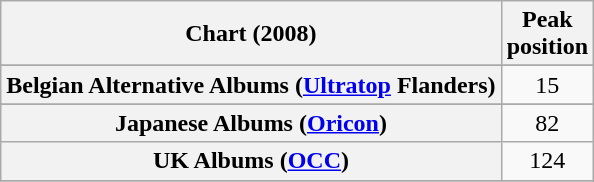<table class="wikitable plainrowheaders sortable">
<tr>
<th scope="col">Chart (2008)</th>
<th scope="col">Peak<br>position</th>
</tr>
<tr>
</tr>
<tr>
<th scope="row">Belgian Alternative Albums (<a href='#'>Ultratop</a> Flanders)</th>
<td align=center>15</td>
</tr>
<tr>
</tr>
<tr>
</tr>
<tr>
</tr>
<tr>
<th scope="row">Japanese Albums (<a href='#'>Oricon</a>)</th>
<td align=center>82</td>
</tr>
<tr>
<th scope="row">UK Albums (<a href='#'>OCC</a>)</th>
<td align=center>124</td>
</tr>
<tr>
</tr>
<tr>
</tr>
<tr>
</tr>
</table>
